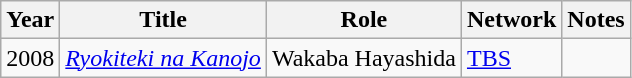<table class="wikitable">
<tr>
<th>Year</th>
<th>Title</th>
<th>Role</th>
<th>Network</th>
<th>Notes</th>
</tr>
<tr>
<td>2008</td>
<td><em><a href='#'>Ryokiteki na Kanojo</a></em></td>
<td>Wakaba Hayashida</td>
<td><a href='#'>TBS</a></td>
<td></td>
</tr>
</table>
